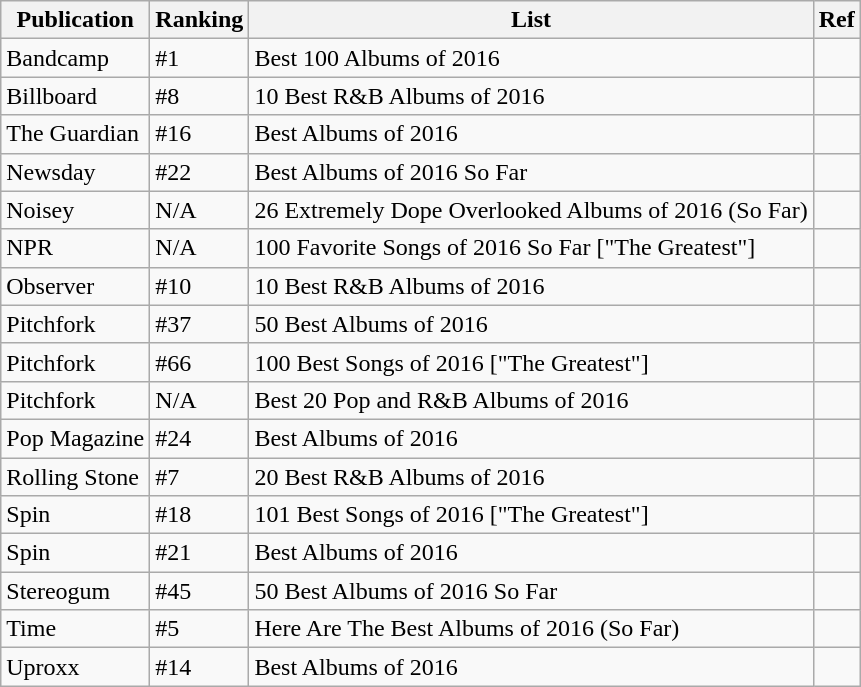<table class="wikitable sortable">
<tr>
<th>Publication</th>
<th>Ranking</th>
<th>List</th>
<th>Ref</th>
</tr>
<tr>
<td>Bandcamp</td>
<td>#1</td>
<td>Best 100 Albums of 2016</td>
<td></td>
</tr>
<tr>
<td>Billboard</td>
<td>#8</td>
<td>10 Best R&B Albums of 2016</td>
<td></td>
</tr>
<tr>
<td>The Guardian</td>
<td>#16</td>
<td>Best Albums of 2016</td>
<td></td>
</tr>
<tr>
<td>Newsday</td>
<td>#22</td>
<td>Best Albums of 2016 So Far</td>
<td></td>
</tr>
<tr>
<td>Noisey</td>
<td>N/A</td>
<td>26 Extremely Dope Overlooked Albums of 2016 (So Far)</td>
<td></td>
</tr>
<tr>
<td>NPR</td>
<td>N/A</td>
<td>100 Favorite Songs of 2016 So Far ["The Greatest"]</td>
<td></td>
</tr>
<tr>
<td>Observer</td>
<td>#10</td>
<td>10 Best R&B Albums of 2016</td>
<td></td>
</tr>
<tr>
<td>Pitchfork</td>
<td>#37</td>
<td>50 Best Albums of 2016</td>
<td></td>
</tr>
<tr>
<td>Pitchfork</td>
<td>#66</td>
<td>100 Best Songs of 2016 ["The Greatest"]</td>
<td></td>
</tr>
<tr>
<td>Pitchfork</td>
<td>N/A</td>
<td>Best 20 Pop and R&B Albums of 2016</td>
<td></td>
</tr>
<tr>
<td>Pop Magazine</td>
<td>#24</td>
<td>Best Albums of 2016</td>
<td></td>
</tr>
<tr>
<td>Rolling Stone</td>
<td>#7</td>
<td>20 Best R&B Albums of 2016</td>
<td></td>
</tr>
<tr>
<td>Spin</td>
<td>#18</td>
<td>101 Best Songs of 2016 ["The Greatest"]</td>
<td></td>
</tr>
<tr>
<td>Spin</td>
<td>#21</td>
<td>Best Albums of 2016</td>
<td></td>
</tr>
<tr>
<td>Stereogum</td>
<td>#45</td>
<td>50 Best Albums of 2016 So Far</td>
<td></td>
</tr>
<tr>
<td>Time</td>
<td>#5</td>
<td>Here Are The Best Albums of 2016 (So Far)</td>
<td></td>
</tr>
<tr>
<td>Uproxx</td>
<td>#14</td>
<td>Best Albums of 2016</td>
<td></td>
</tr>
</table>
